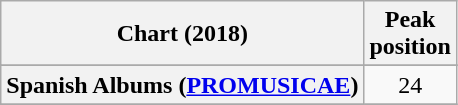<table class="wikitable sortable plainrowheaders" style="text-align:center">
<tr>
<th scope="col">Chart (2018)</th>
<th scope="col">Peak<br> position</th>
</tr>
<tr>
</tr>
<tr>
</tr>
<tr>
</tr>
<tr>
<th scope="row">Spanish Albums (<a href='#'>PROMUSICAE</a>)</th>
<td>24</td>
</tr>
<tr>
</tr>
</table>
